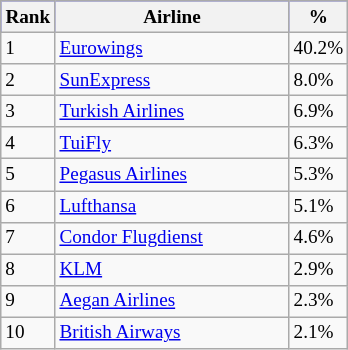<table class="wikitable sortable" style="font-size: 80%" width=align=>
<tr style="background:blue;">
<th style="width:30px">Rank</th>
<th style="width:150px">Airline</th>
<th style="width:30px">%</th>
</tr>
<tr>
<td>1</td>
<td> <a href='#'>Eurowings</a></td>
<td>40.2%</td>
</tr>
<tr>
<td>2</td>
<td> <a href='#'>SunExpress</a></td>
<td>8.0%</td>
</tr>
<tr>
<td>3</td>
<td> <a href='#'>Turkish Airlines</a></td>
<td>6.9%</td>
</tr>
<tr>
<td>4</td>
<td> <a href='#'>TuiFly</a></td>
<td>6.3%</td>
</tr>
<tr>
<td>5</td>
<td> <a href='#'>Pegasus Airlines</a></td>
<td>5.3%</td>
</tr>
<tr>
<td>6</td>
<td> <a href='#'>Lufthansa</a></td>
<td>5.1%</td>
</tr>
<tr>
<td>7</td>
<td> <a href='#'>Condor Flugdienst</a></td>
<td>4.6%</td>
</tr>
<tr>
<td>8</td>
<td> <a href='#'>KLM</a></td>
<td>2.9%</td>
</tr>
<tr>
<td>9</td>
<td> <a href='#'>Aegan Airlines</a></td>
<td>2.3%</td>
</tr>
<tr>
<td>10</td>
<td> <a href='#'>British Airways</a></td>
<td>2.1%</td>
</tr>
</table>
